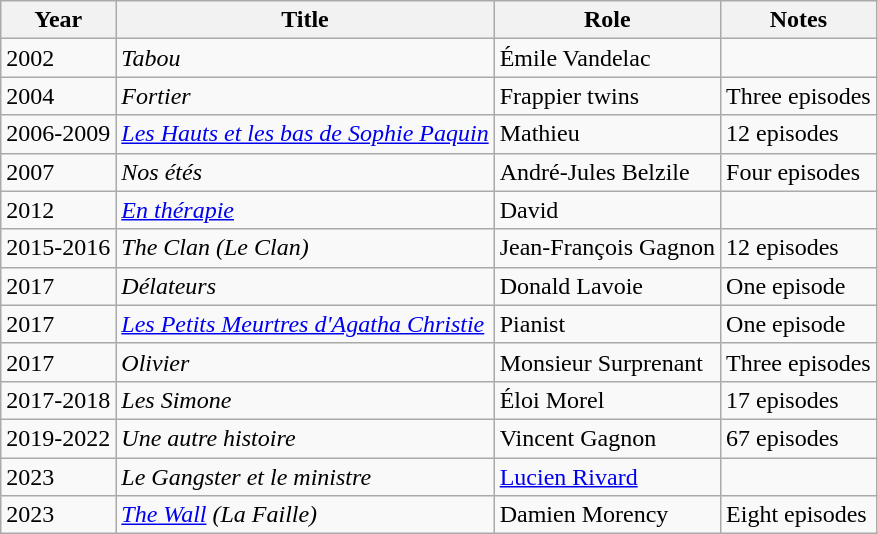<table class="wikitable">
<tr>
<th>Year</th>
<th>Title</th>
<th>Role</th>
<th>Notes</th>
</tr>
<tr>
<td>2002</td>
<td><em>Tabou</em></td>
<td>Émile Vandelac</td>
<td></td>
</tr>
<tr>
<td>2004</td>
<td><em>Fortier</em></td>
<td>Frappier twins</td>
<td>Three episodes</td>
</tr>
<tr>
<td>2006-2009</td>
<td><em><a href='#'>Les Hauts et les bas de Sophie Paquin</a></em></td>
<td>Mathieu</td>
<td>12 episodes</td>
</tr>
<tr>
<td>2007</td>
<td><em>Nos étés</em></td>
<td>André-Jules Belzile</td>
<td>Four episodes</td>
</tr>
<tr>
<td>2012</td>
<td><em><a href='#'>En thérapie</a></em></td>
<td>David</td>
<td></td>
</tr>
<tr>
<td>2015-2016</td>
<td><em>The Clan (Le Clan)</em></td>
<td>Jean-François Gagnon</td>
<td>12 episodes</td>
</tr>
<tr>
<td>2017</td>
<td><em>Délateurs</em></td>
<td>Donald Lavoie</td>
<td>One episode</td>
</tr>
<tr>
<td>2017</td>
<td><em><a href='#'>Les Petits Meurtres d'Agatha Christie</a></em></td>
<td>Pianist</td>
<td>One episode</td>
</tr>
<tr>
<td>2017</td>
<td><em>Olivier</em></td>
<td>Monsieur Surprenant</td>
<td>Three episodes</td>
</tr>
<tr>
<td>2017-2018</td>
<td><em>Les Simone</em></td>
<td>Éloi Morel</td>
<td>17 episodes</td>
</tr>
<tr>
<td>2019-2022</td>
<td><em>Une autre histoire</em></td>
<td>Vincent Gagnon</td>
<td>67 episodes</td>
</tr>
<tr>
<td>2023</td>
<td><em>Le Gangster et le ministre</em></td>
<td><a href='#'>Lucien Rivard</a></td>
<td></td>
</tr>
<tr>
<td>2023</td>
<td><em><a href='#'>The Wall</a> (La Faille)</em></td>
<td>Damien Morency</td>
<td>Eight episodes</td>
</tr>
</table>
